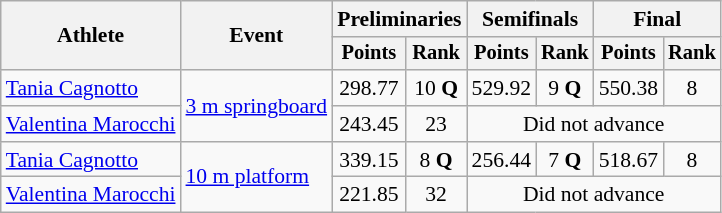<table class=wikitable style="font-size:90%">
<tr>
<th rowspan="2">Athlete</th>
<th rowspan="2">Event</th>
<th colspan="2">Preliminaries</th>
<th colspan="2">Semifinals</th>
<th colspan="2">Final</th>
</tr>
<tr style="font-size:95%">
<th>Points</th>
<th>Rank</th>
<th>Points</th>
<th>Rank</th>
<th>Points</th>
<th>Rank</th>
</tr>
<tr align=center>
<td align=left><a href='#'>Tania Cagnotto</a></td>
<td align=left rowspan=2><a href='#'>3 m springboard</a></td>
<td>298.77</td>
<td>10 <strong>Q</strong></td>
<td>529.92</td>
<td>9 <strong>Q</strong></td>
<td>550.38</td>
<td>8</td>
</tr>
<tr align=center>
<td align=left><a href='#'>Valentina Marocchi</a></td>
<td>243.45</td>
<td>23</td>
<td colspan=4>Did not advance</td>
</tr>
<tr align=center>
<td align=left><a href='#'>Tania Cagnotto</a></td>
<td align=left rowspan=2><a href='#'>10 m platform</a></td>
<td>339.15</td>
<td>8 <strong>Q</strong></td>
<td>256.44</td>
<td>7 <strong>Q</strong></td>
<td>518.67</td>
<td>8</td>
</tr>
<tr align=center>
<td align=left><a href='#'>Valentina Marocchi</a></td>
<td>221.85</td>
<td>32</td>
<td colspan=4>Did not advance</td>
</tr>
</table>
